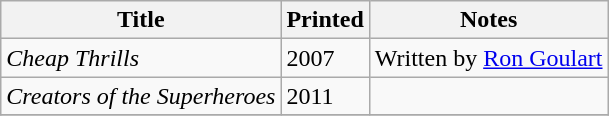<table class="wikitable">
<tr>
<th>Title</th>
<th>Printed</th>
<th>Notes</th>
</tr>
<tr>
<td><em>Cheap Thrills</em></td>
<td>2007</td>
<td>Written by <a href='#'>Ron Goulart</a></td>
</tr>
<tr>
<td><em>Creators of the Superheroes</em></td>
<td>2011</td>
<td></td>
</tr>
<tr>
</tr>
</table>
